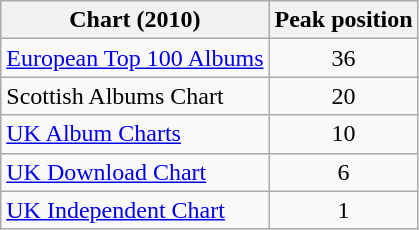<table class="wikitable sortable">
<tr>
<th>Chart (2010)</th>
<th>Peak position</th>
</tr>
<tr>
<td><a href='#'>European Top 100 Albums</a></td>
<td style="text-align:center;">36</td>
</tr>
<tr>
<td>Scottish Albums Chart</td>
<td align="center">20</td>
</tr>
<tr>
<td><a href='#'>UK Album Charts</a></td>
<td style="text-align:center;">10</td>
</tr>
<tr>
<td><a href='#'>UK Download Chart</a></td>
<td style="text-align:center;">6</td>
</tr>
<tr>
<td><a href='#'>UK Independent Chart</a></td>
<td style="text-align:center;">1</td>
</tr>
</table>
